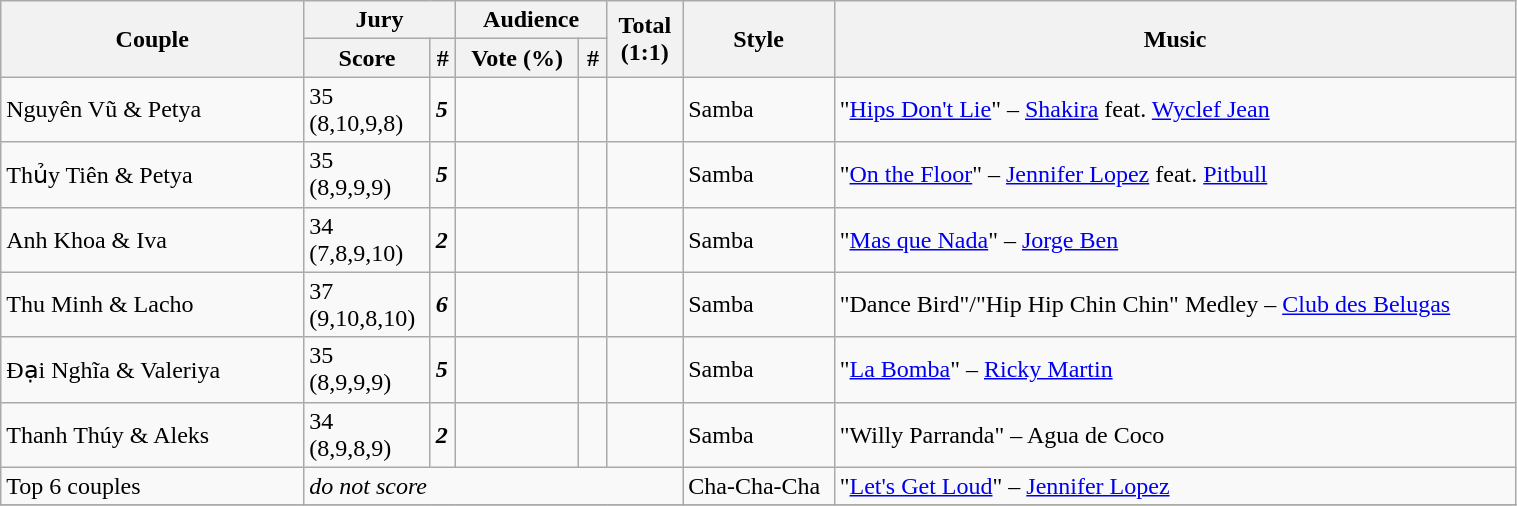<table class="wikitable" style="width:80%;">
<tr>
<th rowspan=2 style="width:20%;">Couple</th>
<th colspan=2 style="width:10%;">Jury</th>
<th colspan=2 style="width:10%;">Audience</th>
<th rowspan=2 style="width:5%;">Total<br> (1:1)</th>
<th rowspan=2 style="width:10%;">Style</th>
<th rowspan=2 style="width:45%;">Music</th>
</tr>
<tr>
<th>Score</th>
<th>#</th>
<th>Vote (%)</th>
<th>#</th>
</tr>
<tr>
<td>Nguyên Vũ & Petya</td>
<td>35<br> (8,10,9,8)</td>
<td><strong><em>5</em></strong></td>
<td></td>
<td></td>
<td><strong><em></em></strong></td>
<td>Samba</td>
<td>"<a href='#'>Hips Don't Lie</a>" – <a href='#'>Shakira</a> feat. <a href='#'>Wyclef Jean</a></td>
</tr>
<tr>
<td>Thủy Tiên & Petya</td>
<td>35<br> (8,9,9,9)</td>
<td><strong><em>5</em></strong></td>
<td></td>
<td></td>
<td><strong><em></em></strong></td>
<td>Samba</td>
<td>"<a href='#'>On the Floor</a>" – <a href='#'>Jennifer Lopez</a> feat. <a href='#'>Pitbull</a></td>
</tr>
<tr>
<td>Anh Khoa & Iva</td>
<td>34<br> (7,8,9,10)</td>
<td><strong><em>2</em></strong></td>
<td></td>
<td></td>
<td><strong><em></em></strong></td>
<td>Samba</td>
<td>"<a href='#'>Mas que Nada</a>" – <a href='#'>Jorge Ben</a></td>
</tr>
<tr>
<td>Thu Minh & Lacho</td>
<td>37<br> (9,10,8,10)</td>
<td><strong><em>6</em></strong></td>
<td></td>
<td></td>
<td><strong><em></em></strong></td>
<td>Samba</td>
<td>"Dance Bird"/"Hip Hip Chin Chin" Medley – <a href='#'>Club des Belugas</a></td>
</tr>
<tr>
<td>Đại Nghĩa & Valeriya</td>
<td>35<br> (8,9,9,9)</td>
<td><strong><em>5</em></strong></td>
<td></td>
<td></td>
<td><strong><em></em></strong></td>
<td>Samba</td>
<td>"<a href='#'>La Bomba</a>" – <a href='#'>Ricky Martin</a></td>
</tr>
<tr>
<td>Thanh Thúy & Aleks</td>
<td>34<br> (8,9,8,9)</td>
<td><strong><em>2</em></strong></td>
<td></td>
<td></td>
<td><strong><em></em></strong></td>
<td>Samba</td>
<td>"Willy Parranda" – Agua de Coco</td>
</tr>
<tr>
<td>Top 6 couples</td>
<td colspan=5><em>do not score</em></td>
<td>Cha-Cha-Cha</td>
<td>"<a href='#'>Let's Get Loud</a>" – <a href='#'>Jennifer Lopez</a></td>
</tr>
<tr>
</tr>
</table>
